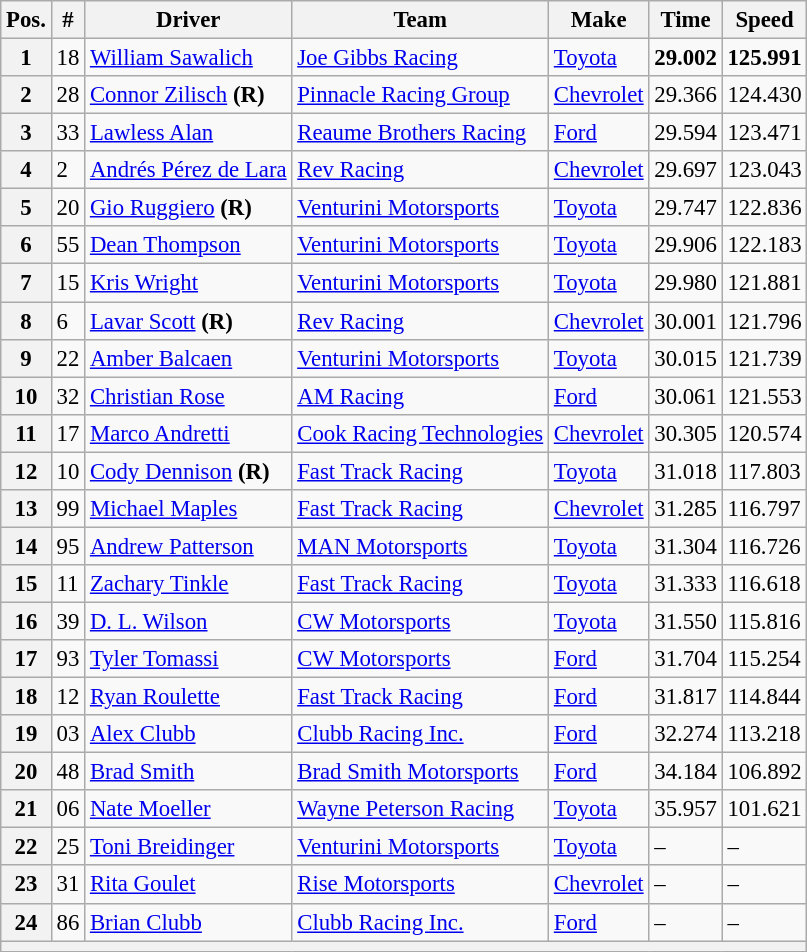<table class="wikitable" style="font-size: 95%;">
<tr>
<th>Pos.</th>
<th>#</th>
<th>Driver</th>
<th>Team</th>
<th>Make</th>
<th>Time</th>
<th>Speed</th>
</tr>
<tr>
<th>1</th>
<td>18</td>
<td><a href='#'>William Sawalich</a></td>
<td><a href='#'>Joe Gibbs Racing</a></td>
<td><a href='#'>Toyota</a></td>
<td><strong>29.002</strong></td>
<td><strong>125.991</strong></td>
</tr>
<tr>
<th>2</th>
<td>28</td>
<td><a href='#'>Connor Zilisch</a> <strong>(R)</strong></td>
<td><a href='#'>Pinnacle Racing Group</a></td>
<td><a href='#'>Chevrolet</a></td>
<td>29.366</td>
<td>124.430</td>
</tr>
<tr>
<th>3</th>
<td>33</td>
<td><a href='#'>Lawless Alan</a></td>
<td><a href='#'>Reaume Brothers Racing</a></td>
<td><a href='#'>Ford</a></td>
<td>29.594</td>
<td>123.471</td>
</tr>
<tr>
<th>4</th>
<td>2</td>
<td><a href='#'>Andrés Pérez de Lara</a></td>
<td><a href='#'>Rev Racing</a></td>
<td><a href='#'>Chevrolet</a></td>
<td>29.697</td>
<td>123.043</td>
</tr>
<tr>
<th>5</th>
<td>20</td>
<td><a href='#'>Gio Ruggiero</a> <strong>(R)</strong></td>
<td><a href='#'>Venturini Motorsports</a></td>
<td><a href='#'>Toyota</a></td>
<td>29.747</td>
<td>122.836</td>
</tr>
<tr>
<th>6</th>
<td>55</td>
<td><a href='#'>Dean Thompson</a></td>
<td><a href='#'>Venturini Motorsports</a></td>
<td><a href='#'>Toyota</a></td>
<td>29.906</td>
<td>122.183</td>
</tr>
<tr>
<th>7</th>
<td>15</td>
<td><a href='#'>Kris Wright</a></td>
<td><a href='#'>Venturini Motorsports</a></td>
<td><a href='#'>Toyota</a></td>
<td>29.980</td>
<td>121.881</td>
</tr>
<tr>
<th>8</th>
<td>6</td>
<td><a href='#'>Lavar Scott</a> <strong>(R)</strong></td>
<td><a href='#'>Rev Racing</a></td>
<td><a href='#'>Chevrolet</a></td>
<td>30.001</td>
<td>121.796</td>
</tr>
<tr>
<th>9</th>
<td>22</td>
<td><a href='#'>Amber Balcaen</a></td>
<td><a href='#'>Venturini Motorsports</a></td>
<td><a href='#'>Toyota</a></td>
<td>30.015</td>
<td>121.739</td>
</tr>
<tr>
<th>10</th>
<td>32</td>
<td><a href='#'>Christian Rose</a></td>
<td><a href='#'>AM Racing</a></td>
<td><a href='#'>Ford</a></td>
<td>30.061</td>
<td>121.553</td>
</tr>
<tr>
<th>11</th>
<td>17</td>
<td><a href='#'>Marco Andretti</a></td>
<td><a href='#'>Cook Racing Technologies</a></td>
<td><a href='#'>Chevrolet</a></td>
<td>30.305</td>
<td>120.574</td>
</tr>
<tr>
<th>12</th>
<td>10</td>
<td><a href='#'>Cody Dennison</a> <strong>(R)</strong></td>
<td><a href='#'>Fast Track Racing</a></td>
<td><a href='#'>Toyota</a></td>
<td>31.018</td>
<td>117.803</td>
</tr>
<tr>
<th>13</th>
<td>99</td>
<td><a href='#'>Michael Maples</a></td>
<td><a href='#'>Fast Track Racing</a></td>
<td><a href='#'>Chevrolet</a></td>
<td>31.285</td>
<td>116.797</td>
</tr>
<tr>
<th>14</th>
<td>95</td>
<td><a href='#'>Andrew Patterson</a></td>
<td><a href='#'>MAN Motorsports</a></td>
<td><a href='#'>Toyota</a></td>
<td>31.304</td>
<td>116.726</td>
</tr>
<tr>
<th>15</th>
<td>11</td>
<td><a href='#'>Zachary Tinkle</a></td>
<td><a href='#'>Fast Track Racing</a></td>
<td><a href='#'>Toyota</a></td>
<td>31.333</td>
<td>116.618</td>
</tr>
<tr>
<th>16</th>
<td>39</td>
<td><a href='#'>D. L. Wilson</a></td>
<td><a href='#'>CW Motorsports</a></td>
<td><a href='#'>Toyota</a></td>
<td>31.550</td>
<td>115.816</td>
</tr>
<tr>
<th>17</th>
<td>93</td>
<td><a href='#'>Tyler Tomassi</a></td>
<td><a href='#'>CW Motorsports</a></td>
<td><a href='#'>Ford</a></td>
<td>31.704</td>
<td>115.254</td>
</tr>
<tr>
<th>18</th>
<td>12</td>
<td><a href='#'>Ryan Roulette</a></td>
<td><a href='#'>Fast Track Racing</a></td>
<td><a href='#'>Ford</a></td>
<td>31.817</td>
<td>114.844</td>
</tr>
<tr>
<th>19</th>
<td>03</td>
<td><a href='#'>Alex Clubb</a></td>
<td><a href='#'>Clubb Racing Inc.</a></td>
<td><a href='#'>Ford</a></td>
<td>32.274</td>
<td>113.218</td>
</tr>
<tr>
<th>20</th>
<td>48</td>
<td><a href='#'>Brad Smith</a></td>
<td><a href='#'>Brad Smith Motorsports</a></td>
<td><a href='#'>Ford</a></td>
<td>34.184</td>
<td>106.892</td>
</tr>
<tr>
<th>21</th>
<td>06</td>
<td><a href='#'>Nate Moeller</a></td>
<td><a href='#'>Wayne Peterson Racing</a></td>
<td><a href='#'>Toyota</a></td>
<td>35.957</td>
<td>101.621</td>
</tr>
<tr>
<th>22</th>
<td>25</td>
<td><a href='#'>Toni Breidinger</a></td>
<td><a href='#'>Venturini Motorsports</a></td>
<td><a href='#'>Toyota</a></td>
<td>–</td>
<td>–</td>
</tr>
<tr>
<th>23</th>
<td>31</td>
<td><a href='#'>Rita Goulet</a></td>
<td><a href='#'>Rise Motorsports</a></td>
<td><a href='#'>Chevrolet</a></td>
<td>–</td>
<td>–</td>
</tr>
<tr>
<th>24</th>
<td>86</td>
<td><a href='#'>Brian Clubb</a></td>
<td><a href='#'>Clubb Racing Inc.</a></td>
<td><a href='#'>Ford</a></td>
<td>–</td>
<td>–</td>
</tr>
<tr>
<th colspan="7"></th>
</tr>
</table>
